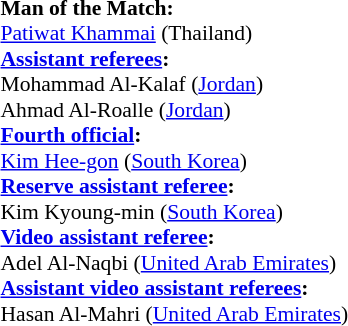<table style="width:100%; font-size:90%;">
<tr>
<td><br><strong>Man of the Match:</strong>
<br><a href='#'>Patiwat Khammai</a> (Thailand)<br><strong><a href='#'>Assistant referees</a>:</strong>
<br>Mohammad Al-Kalaf (<a href='#'>Jordan</a>)
<br>Ahmad Al-Roalle (<a href='#'>Jordan</a>)
<br><strong><a href='#'>Fourth official</a>:</strong>
<br><a href='#'>Kim Hee-gon</a> (<a href='#'>South Korea</a>)
<br><strong><a href='#'>Reserve assistant referee</a>:</strong>
<br>Kim Kyoung-min (<a href='#'>South Korea</a>)
<br><strong><a href='#'>Video assistant referee</a>:</strong>
<br>Adel Al-Naqbi (<a href='#'>United Arab Emirates</a>)
<br><strong><a href='#'>Assistant video assistant referees</a>:</strong>
<br>Hasan Al-Mahri (<a href='#'>United Arab Emirates</a>)</td>
</tr>
</table>
